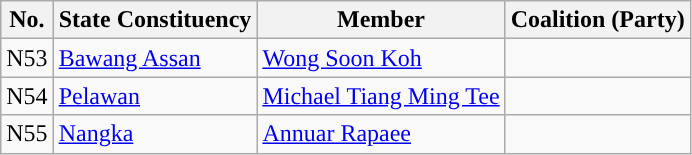<table class="wikitable">
<tr>
<th>No.</th>
<th>State Constituency</th>
<th>Member</th>
<th>Coalition (Party)</th>
</tr>
<tr>
<td>N53</td>
<td><a href='#'>Bawang Assan</a></td>
<td><a href='#'>Wong Soon Koh</a></td>
<td></td>
</tr>
<tr>
<td>N54</td>
<td><a href='#'>Pelawan</a></td>
<td><a href='#'>Michael Tiang Ming Tee</a></td>
<td></td>
</tr>
<tr>
<td>N55</td>
<td><a href='#'>Nangka</a></td>
<td><a href='#'>Annuar Rapaee</a></td>
<td></td>
</tr>
</table>
